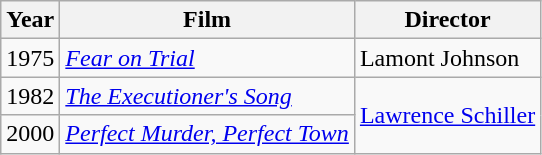<table class="wikitable">
<tr>
<th>Year</th>
<th>Film</th>
<th>Director</th>
</tr>
<tr>
<td>1975</td>
<td><em><a href='#'>Fear on Trial</a></em></td>
<td>Lamont Johnson</td>
</tr>
<tr>
<td>1982</td>
<td><em><a href='#'>The Executioner's Song</a></em></td>
<td rowspan=2><a href='#'>Lawrence Schiller</a></td>
</tr>
<tr>
<td>2000</td>
<td><em><a href='#'>Perfect Murder, Perfect Town</a></em></td>
</tr>
</table>
